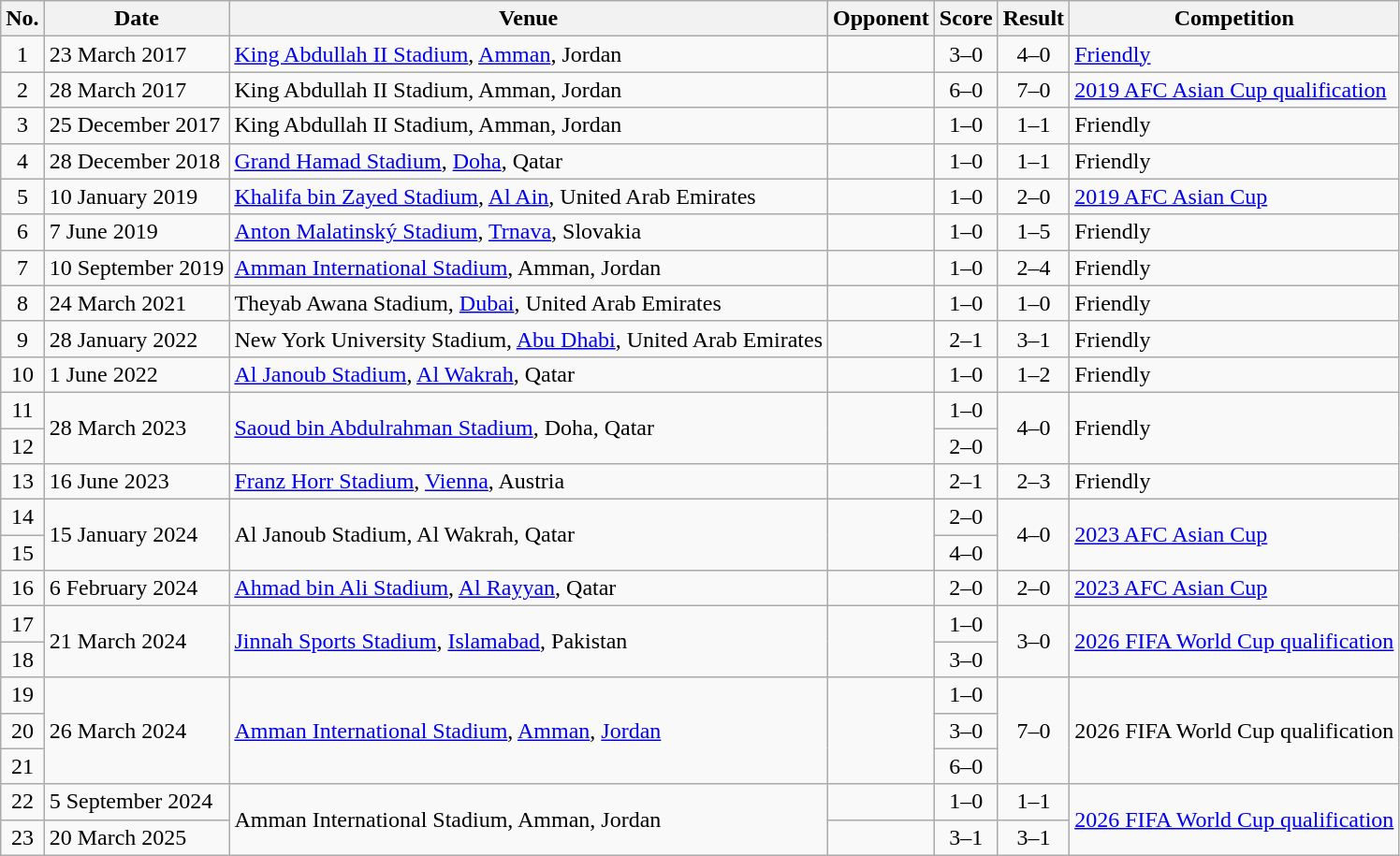<table class="wikitable sortable">
<tr>
<th scope="col">No.</th>
<th scope="col">Date</th>
<th scope="col">Venue</th>
<th scope="col">Opponent</th>
<th scope="col">Score</th>
<th scope="col">Result</th>
<th scope="col">Competition</th>
</tr>
<tr>
<td style="text-align:center">1</td>
<td>23 March 2017</td>
<td><a href='#'>King Abdullah II Stadium</a>, <a href='#'>Amman</a>, Jordan</td>
<td></td>
<td style="text-align:center">3–0</td>
<td style="text-align:center">4–0</td>
<td><a href='#'>Friendly</a></td>
</tr>
<tr>
<td style="text-align:center">2</td>
<td>28 March 2017</td>
<td>King Abdullah II Stadium, Amman, Jordan</td>
<td></td>
<td style="text-align:center">6–0</td>
<td style="text-align:center">7–0</td>
<td><a href='#'>2019 AFC Asian Cup qualification</a></td>
</tr>
<tr>
<td style="text-align:center">3</td>
<td>25 December 2017</td>
<td>King Abdullah II Stadium, Amman, Jordan</td>
<td></td>
<td style="text-align:center">1–0</td>
<td style="text-align:center">1–1</td>
<td>Friendly</td>
</tr>
<tr>
<td style="text-align:center">4</td>
<td>28 December 2018</td>
<td><a href='#'>Grand Hamad Stadium</a>, <a href='#'>Doha</a>, Qatar</td>
<td></td>
<td style="text-align:center">1–0</td>
<td style="text-align:center">1–1</td>
<td>Friendly</td>
</tr>
<tr>
<td style="text-align:center">5</td>
<td>10 January 2019</td>
<td><a href='#'>Khalifa bin Zayed Stadium</a>, <a href='#'>Al Ain</a>, United Arab Emirates</td>
<td></td>
<td style="text-align:center">1–0</td>
<td style="text-align:center">2–0</td>
<td><a href='#'>2019 AFC Asian Cup</a></td>
</tr>
<tr>
<td style="text-align:center">6</td>
<td>7 June 2019</td>
<td><a href='#'>Anton Malatinský Stadium</a>, <a href='#'>Trnava</a>, Slovakia</td>
<td></td>
<td style="text-align:center">1–0</td>
<td style="text-align:center">1–5</td>
<td>Friendly</td>
</tr>
<tr>
<td style="text-align:center">7</td>
<td>10 September 2019</td>
<td><a href='#'>Amman International Stadium</a>, Amman, Jordan</td>
<td></td>
<td style="text-align:center">1–0</td>
<td style="text-align:center">2–4</td>
<td>Friendly</td>
</tr>
<tr>
<td style="text-align:center">8</td>
<td>24 March 2021</td>
<td>Theyab Awana Stadium, <a href='#'>Dubai</a>, United Arab Emirates</td>
<td></td>
<td style="text-align:center">1–0</td>
<td style="text-align:center">1–0</td>
<td>Friendly</td>
</tr>
<tr>
<td style="text-align:center">9</td>
<td>28 January 2022</td>
<td>New York University Stadium, <a href='#'>Abu Dhabi</a>, United Arab Emirates</td>
<td></td>
<td style="text-align:center">2–1</td>
<td style="text-align:center">3–1</td>
<td>Friendly</td>
</tr>
<tr>
<td style="text-align:center">10</td>
<td>1 June 2022</td>
<td><a href='#'>Al Janoub Stadium</a>, <a href='#'>Al Wakrah</a>, Qatar</td>
<td></td>
<td style="text-align:center">1–0</td>
<td style="text-align:center">1–2</td>
<td>Friendly</td>
</tr>
<tr>
<td style="text-align:center">11</td>
<td rowspan="2">28 March 2023</td>
<td rowspan="2"><a href='#'>Saoud bin Abdulrahman Stadium</a>, Doha, Qatar</td>
<td rowspan="2"></td>
<td style="text-align:center">1–0</td>
<td rowspan="2" style="text-align:center">4–0</td>
<td rowspan="2">Friendly</td>
</tr>
<tr>
<td style="text-align:center">12</td>
<td style="text-align:center">2–0</td>
</tr>
<tr>
<td style="text-align:center">13</td>
<td>16 June 2023</td>
<td><a href='#'>Franz Horr Stadium</a>, <a href='#'>Vienna</a>, Austria</td>
<td></td>
<td style="text-align:center">2–1</td>
<td style="text-align:center">2–3</td>
<td>Friendly</td>
</tr>
<tr>
<td style="text-align:center">14</td>
<td rowspan=2>15 January 2024</td>
<td rowspan="2">Al Janoub Stadium, Al Wakrah, Qatar</td>
<td rowspan=2></td>
<td align=center>2–0</td>
<td rowspan=2 align=center>4–0</td>
<td rowspan=2><a href='#'>2023 AFC Asian Cup</a></td>
</tr>
<tr>
<td style="text-align:center">15</td>
<td align=center>4–0</td>
</tr>
<tr>
<td style="text-align:center">16</td>
<td>6 February 2024</td>
<td><a href='#'>Ahmad bin Ali Stadium</a>, <a href='#'>Al Rayyan</a>, Qatar</td>
<td></td>
<td align=center>2–0</td>
<td align=center>2–0</td>
<td><a href='#'>2023 AFC Asian Cup</a></td>
</tr>
<tr>
<td style="text-align:center">17</td>
<td rowspan=2>21 March 2024</td>
<td rowspan=2><a href='#'>Jinnah Sports Stadium</a>, <a href='#'>Islamabad</a>, Pakistan</td>
<td rowspan=2></td>
<td align=center>1–0</td>
<td rowspan=2 align=center>3–0</td>
<td rowspan=2><a href='#'>2026 FIFA World Cup qualification</a></td>
</tr>
<tr>
<td style="text-align:center">18</td>
<td align=center>3–0</td>
</tr>
<tr>
<td style="text-align:center">19</td>
<td rowspan=3>26 March 2024</td>
<td rowspan=3><a href='#'>Amman International Stadium</a>, <a href='#'>Amman</a>, <a href='#'>Jordan</a></td>
<td rowspan=3></td>
<td align=center>1–0</td>
<td rowspan=3 align=center>7–0</td>
<td rowspan=3>2026 FIFA World Cup qualification</td>
</tr>
<tr>
<td style="text-align:center">20</td>
<td align=center>3–0</td>
</tr>
<tr>
<td style="text-align:center">21</td>
<td align=center>6–0</td>
</tr>
<tr>
<td style="text-align:center">22</td>
<td>5 September 2024</td>
<td rowspan=2>Amman International Stadium, Amman, Jordan</td>
<td></td>
<td align=center>1–0</td>
<td align=center>1–1</td>
<td rowspan=2><a href='#'>2026 FIFA World Cup qualification</a></td>
</tr>
<tr>
<td align=center>23</td>
<td>20 March 2025</td>
<td></td>
<td align=center>3–1</td>
<td align=center>3–1</td>
</tr>
</table>
